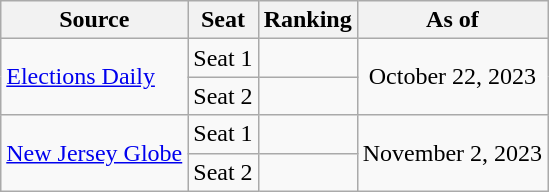<table class="wikitable" style="text-align:center">
<tr>
<th>Source</th>
<th>Seat</th>
<th>Ranking</th>
<th>As of</th>
</tr>
<tr>
<td align=left rowspan="2"><a href='#'>Elections Daily</a></td>
<td>Seat 1</td>
<td></td>
<td rowspan="2">October 22, 2023</td>
</tr>
<tr>
<td>Seat 2</td>
<td></td>
</tr>
<tr>
<td align=left rowspan="2"><a href='#'>New Jersey Globe</a></td>
<td>Seat 1</td>
<td></td>
<td rowspan="2">November 2, 2023</td>
</tr>
<tr>
<td>Seat 2</td>
<td></td>
</tr>
</table>
